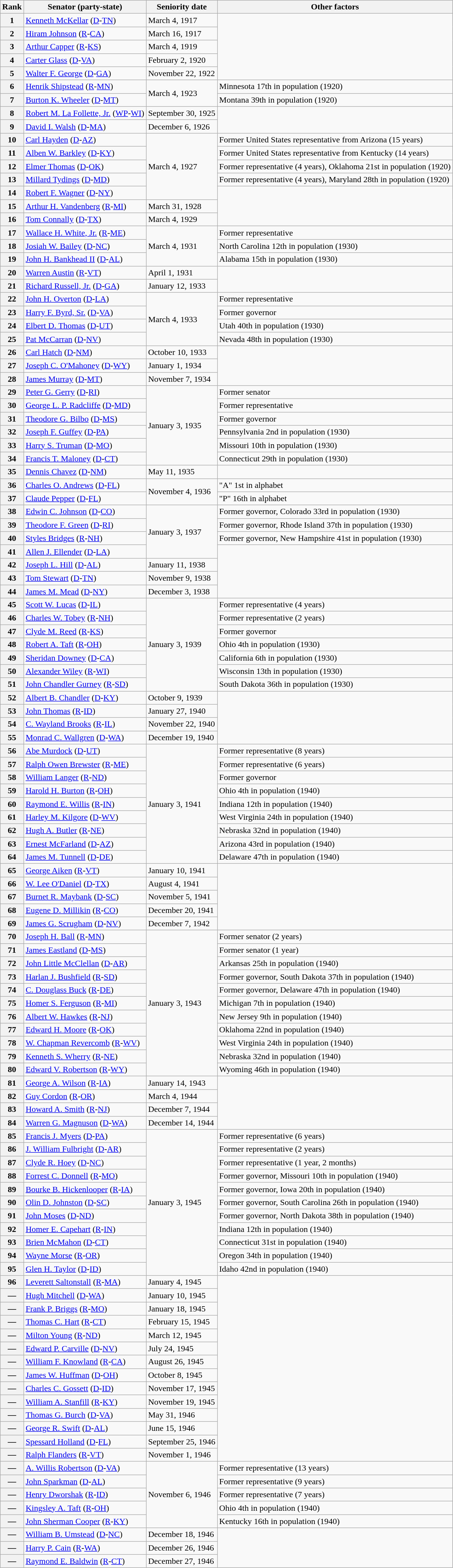<table class=wikitable>
<tr valign=bottom>
<th>Rank</th>
<th>Senator (party-state)</th>
<th>Seniority date</th>
<th>Other factors</th>
</tr>
<tr>
<th>1</th>
<td><a href='#'>Kenneth McKellar</a> (<a href='#'>D</a>-<a href='#'>TN</a>)</td>
<td>March 4, 1917</td>
<td rowspan=5></td>
</tr>
<tr>
<th>2</th>
<td><a href='#'>Hiram Johnson</a> (<a href='#'>R</a>-<a href='#'>CA</a>)</td>
<td>March 16, 1917</td>
</tr>
<tr>
<th>3</th>
<td><a href='#'>Arthur Capper</a> (<a href='#'>R</a>-<a href='#'>KS</a>)</td>
<td>March 4, 1919</td>
</tr>
<tr>
<th>4</th>
<td><a href='#'>Carter Glass</a> (<a href='#'>D</a>-<a href='#'>VA</a>)</td>
<td>February 2, 1920</td>
</tr>
<tr>
<th>5</th>
<td><a href='#'>Walter F. George</a> (<a href='#'>D</a>-<a href='#'>GA</a>)</td>
<td>November 22, 1922</td>
</tr>
<tr>
<th>6</th>
<td><a href='#'>Henrik Shipstead</a> (<a href='#'>R</a>-<a href='#'>MN</a>)</td>
<td rowspan=2>March 4, 1923</td>
<td>Minnesota 17th in population (1920)</td>
</tr>
<tr>
<th>7</th>
<td><a href='#'>Burton K. Wheeler</a> (<a href='#'>D</a>-<a href='#'>MT</a>)</td>
<td>Montana 39th in population (1920)</td>
</tr>
<tr>
<th>8</th>
<td><a href='#'>Robert M. La Follette, Jr.</a> (<a href='#'>WP</a>-<a href='#'>WI</a>)</td>
<td>September 30, 1925</td>
<td rowspan=2></td>
</tr>
<tr>
<th>9</th>
<td><a href='#'>David I. Walsh</a> (<a href='#'>D</a>-<a href='#'>MA</a>)</td>
<td>December 6, 1926</td>
</tr>
<tr>
<th>10</th>
<td><a href='#'>Carl Hayden</a> (<a href='#'>D</a>-<a href='#'>AZ</a>)</td>
<td rowspan=5>March 4, 1927</td>
<td>Former United States representative from Arizona (15 years)</td>
</tr>
<tr>
<th>11</th>
<td><a href='#'>Alben W. Barkley</a> (<a href='#'>D</a>-<a href='#'>KY</a>)</td>
<td>Former United States representative from Kentucky (14 years)</td>
</tr>
<tr>
<th>12</th>
<td><a href='#'>Elmer Thomas</a> (<a href='#'>D</a>-<a href='#'>OK</a>)</td>
<td>Former representative (4 years), Oklahoma 21st in population (1920)</td>
</tr>
<tr>
<th>13</th>
<td><a href='#'>Millard Tydings</a> (<a href='#'>D</a>-<a href='#'>MD</a>)</td>
<td>Former representative (4 years), Maryland 28th in population (1920)</td>
</tr>
<tr>
<th>14</th>
<td><a href='#'>Robert F. Wagner</a> (<a href='#'>D</a>-<a href='#'>NY</a>)</td>
<td rowspan=3></td>
</tr>
<tr>
<th>15</th>
<td><a href='#'>Arthur H. Vandenberg</a> (<a href='#'>R</a>-<a href='#'>MI</a>)</td>
<td>March 31, 1928</td>
</tr>
<tr>
<th>16</th>
<td><a href='#'>Tom Connally</a> (<a href='#'>D</a>-<a href='#'>TX</a>)</td>
<td>March 4, 1929</td>
</tr>
<tr>
<th>17</th>
<td><a href='#'>Wallace H. White, Jr.</a> (<a href='#'>R</a>-<a href='#'>ME</a>)</td>
<td rowspan=3>March 4, 1931</td>
<td>Former representative</td>
</tr>
<tr>
<th>18</th>
<td><a href='#'>Josiah W. Bailey</a> (<a href='#'>D</a>-<a href='#'>NC</a>)</td>
<td>North Carolina 12th in population (1930)</td>
</tr>
<tr>
<th>19</th>
<td><a href='#'>John H. Bankhead II</a> (<a href='#'>D</a>-<a href='#'>AL</a>) </td>
<td>Alabama 15th in population (1930)</td>
</tr>
<tr>
<th>20</th>
<td><a href='#'>Warren Austin</a> (<a href='#'>R</a>-<a href='#'>VT</a>)</td>
<td>April 1, 1931</td>
<td rowspan=2></td>
</tr>
<tr>
<th>21</th>
<td><a href='#'>Richard Russell, Jr.</a> (<a href='#'>D</a>-<a href='#'>GA</a>)</td>
<td>January 12, 1933</td>
</tr>
<tr>
<th>22</th>
<td><a href='#'>John H. Overton</a> (<a href='#'>D</a>-<a href='#'>LA</a>)</td>
<td rowspan=4>March 4, 1933</td>
<td>Former representative</td>
</tr>
<tr>
<th>23</th>
<td><a href='#'>Harry F. Byrd, Sr.</a> (<a href='#'>D</a>-<a href='#'>VA</a>)</td>
<td>Former governor</td>
</tr>
<tr>
<th>24</th>
<td><a href='#'>Elbert D. Thomas</a> (<a href='#'>D</a>-<a href='#'>UT</a>)</td>
<td>Utah 40th in population (1930)</td>
</tr>
<tr>
<th>25</th>
<td><a href='#'>Pat McCarran</a> (<a href='#'>D</a>-<a href='#'>NV</a>)</td>
<td>Nevada 48th in population (1930)</td>
</tr>
<tr>
<th>26</th>
<td><a href='#'>Carl Hatch</a> (<a href='#'>D</a>-<a href='#'>NM</a>)</td>
<td>October 10, 1933</td>
<td rowspan=3></td>
</tr>
<tr>
<th>27</th>
<td><a href='#'>Joseph C. O'Mahoney</a> (<a href='#'>D</a>-<a href='#'>WY</a>)</td>
<td>January 1, 1934</td>
</tr>
<tr>
<th>28</th>
<td><a href='#'>James Murray</a> (<a href='#'>D</a>-<a href='#'>MT</a>)</td>
<td>November 7, 1934</td>
</tr>
<tr>
<th>29</th>
<td><a href='#'>Peter G. Gerry</a> (<a href='#'>D</a>-<a href='#'>RI</a>)</td>
<td rowspan=6>January 3, 1935</td>
<td>Former senator</td>
</tr>
<tr>
<th>30</th>
<td><a href='#'>George L. P. Radcliffe</a> (<a href='#'>D</a>-<a href='#'>MD</a>)</td>
<td>Former representative</td>
</tr>
<tr>
<th>31</th>
<td><a href='#'>Theodore G. Bilbo</a> (<a href='#'>D</a>-<a href='#'>MS</a>)</td>
<td>Former governor</td>
</tr>
<tr>
<th>32</th>
<td><a href='#'>Joseph F. Guffey</a> (<a href='#'>D</a>-<a href='#'>PA</a>)</td>
<td>Pennsylvania 2nd in population (1930)</td>
</tr>
<tr>
<th>33</th>
<td><a href='#'>Harry S. Truman</a> (<a href='#'>D</a>-<a href='#'>MO</a>) </td>
<td>Missouri 10th in population (1930)</td>
</tr>
<tr>
<th>34</th>
<td><a href='#'>Francis T. Maloney</a> (<a href='#'>D</a>-<a href='#'>CT</a>)</td>
<td>Connecticut 29th in population (1930)</td>
</tr>
<tr>
<th>35</th>
<td><a href='#'>Dennis Chavez</a> (<a href='#'>D</a>-<a href='#'>NM</a>)</td>
<td>May 11, 1935</td>
<td></td>
</tr>
<tr>
<th>36</th>
<td><a href='#'>Charles O. Andrews</a> (<a href='#'>D</a>-<a href='#'>FL</a>) </td>
<td rowspan=2>November 4, 1936</td>
<td>"A" 1st in alphabet</td>
</tr>
<tr>
<th>37</th>
<td><a href='#'>Claude Pepper</a> (<a href='#'>D</a>-<a href='#'>FL</a>)</td>
<td>"P" 16th in alphabet</td>
</tr>
<tr>
<th>38</th>
<td><a href='#'>Edwin C. Johnson</a> (<a href='#'>D</a>-<a href='#'>CO</a>)</td>
<td rowspan=4>January 3, 1937</td>
<td>Former governor, Colorado 33rd in population (1930)</td>
</tr>
<tr>
<th>39</th>
<td><a href='#'>Theodore F. Green</a> (<a href='#'>D</a>-<a href='#'>RI</a>)</td>
<td>Former governor, Rhode Island 37th in population (1930)</td>
</tr>
<tr>
<th>40</th>
<td><a href='#'>Styles Bridges</a> (<a href='#'>R</a>-<a href='#'>NH</a>)</td>
<td>Former governor, New Hampshire 41st in population (1930)</td>
</tr>
<tr>
<th>41</th>
<td><a href='#'>Allen J. Ellender</a> (<a href='#'>D</a>-<a href='#'>LA</a>)</td>
<td rowspan=4></td>
</tr>
<tr>
<th>42</th>
<td><a href='#'>Joseph L. Hill</a> (<a href='#'>D</a>-<a href='#'>AL</a>)</td>
<td>January 11, 1938</td>
</tr>
<tr>
<th>43</th>
<td><a href='#'>Tom Stewart</a> (<a href='#'>D</a>-<a href='#'>TN</a>)</td>
<td>November 9, 1938</td>
</tr>
<tr>
<th>44</th>
<td><a href='#'>James M. Mead</a> (<a href='#'>D</a>-<a href='#'>NY</a>)</td>
<td>December 3, 1938</td>
</tr>
<tr>
<th>45</th>
<td><a href='#'>Scott W. Lucas</a> (<a href='#'>D</a>-<a href='#'>IL</a>)</td>
<td rowspan=7>January 3, 1939</td>
<td>Former representative (4 years)</td>
</tr>
<tr>
<th>46</th>
<td><a href='#'>Charles W. Tobey</a> (<a href='#'>R</a>-<a href='#'>NH</a>)</td>
<td>Former representative (2 years)</td>
</tr>
<tr>
<th>47</th>
<td><a href='#'>Clyde M. Reed</a> (<a href='#'>R</a>-<a href='#'>KS</a>)</td>
<td>Former governor</td>
</tr>
<tr>
<th>48</th>
<td><a href='#'>Robert A. Taft</a> (<a href='#'>R</a>-<a href='#'>OH</a>)</td>
<td>Ohio 4th in population (1930)</td>
</tr>
<tr>
<th>49</th>
<td><a href='#'>Sheridan Downey</a> (<a href='#'>D</a>-<a href='#'>CA</a>)</td>
<td>California 6th in population (1930)</td>
</tr>
<tr>
<th>50</th>
<td><a href='#'>Alexander Wiley</a> (<a href='#'>R</a>-<a href='#'>WI</a>)</td>
<td>Wisconsin 13th in population (1930)</td>
</tr>
<tr>
<th>51</th>
<td><a href='#'>John Chandler Gurney</a> (<a href='#'>R</a>-<a href='#'>SD</a>)</td>
<td>South Dakota 36th in population (1930)</td>
</tr>
<tr>
<th>52</th>
<td><a href='#'>Albert B. Chandler</a> (<a href='#'>D</a>-<a href='#'>KY</a>) </td>
<td>October 9, 1939</td>
<td rowspan=4></td>
</tr>
<tr>
<th>53</th>
<td><a href='#'>John Thomas</a> (<a href='#'>R</a>-<a href='#'>ID</a>)</td>
<td>January 27, 1940</td>
</tr>
<tr>
<th>54</th>
<td><a href='#'>C. Wayland Brooks</a> (<a href='#'>R</a>-<a href='#'>IL</a>)</td>
<td>November 22, 1940</td>
</tr>
<tr>
<th>55</th>
<td><a href='#'>Monrad C. Wallgren</a> (<a href='#'>D</a>-<a href='#'>WA</a>) </td>
<td>December 19, 1940</td>
</tr>
<tr>
<th>56</th>
<td><a href='#'>Abe Murdock</a> (<a href='#'>D</a>-<a href='#'>UT</a>)</td>
<td rowspan=9>January 3, 1941</td>
<td>Former representative (8 years)</td>
</tr>
<tr>
<th>57</th>
<td><a href='#'>Ralph Owen Brewster</a> (<a href='#'>R</a>-<a href='#'>ME</a>)</td>
<td>Former representative (6 years)</td>
</tr>
<tr>
<th>58</th>
<td><a href='#'>William Langer</a> (<a href='#'>R</a>-<a href='#'>ND</a>)</td>
<td>Former governor</td>
</tr>
<tr>
<th>59</th>
<td><a href='#'>Harold H. Burton</a> (<a href='#'>R</a>-<a href='#'>OH</a>) </td>
<td>Ohio 4th in population (1940)</td>
</tr>
<tr>
<th>60</th>
<td><a href='#'>Raymond E. Willis</a> (<a href='#'>R</a>-<a href='#'>IN</a>)</td>
<td>Indiana 12th in population (1940)</td>
</tr>
<tr>
<th>61</th>
<td><a href='#'>Harley M. Kilgore</a> (<a href='#'>D</a>-<a href='#'>WV</a>)</td>
<td>West Virginia 24th in population (1940)</td>
</tr>
<tr>
<th>62</th>
<td><a href='#'>Hugh A. Butler</a> (<a href='#'>R</a>-<a href='#'>NE</a>)</td>
<td>Nebraska 32nd in population (1940)</td>
</tr>
<tr>
<th>63</th>
<td><a href='#'>Ernest McFarland</a> (<a href='#'>D</a>-<a href='#'>AZ</a>)</td>
<td>Arizona 43rd in population (1940)</td>
</tr>
<tr>
<th>64</th>
<td><a href='#'>James M. Tunnell</a> (<a href='#'>D</a>-<a href='#'>DE</a>)</td>
<td>Delaware 47th in population (1940)</td>
</tr>
<tr>
<th>65</th>
<td><a href='#'>George Aiken</a> (<a href='#'>R</a>-<a href='#'>VT</a>)</td>
<td>January 10, 1941</td>
<td rowspan=5></td>
</tr>
<tr>
<th>66</th>
<td><a href='#'>W. Lee O'Daniel</a> (<a href='#'>D</a>-<a href='#'>TX</a>)</td>
<td>August 4, 1941</td>
</tr>
<tr>
<th>67</th>
<td><a href='#'>Burnet R. Maybank</a> (<a href='#'>D</a>-<a href='#'>SC</a>)</td>
<td>November 5, 1941</td>
</tr>
<tr>
<th>68</th>
<td><a href='#'>Eugene D. Millikin</a> (<a href='#'>R</a>-<a href='#'>CO</a>)</td>
<td>December 20, 1941</td>
</tr>
<tr>
<th>69</th>
<td><a href='#'>James G. Scrugham</a> (<a href='#'>D</a>-<a href='#'>NV</a>) </td>
<td>December 7, 1942</td>
</tr>
<tr>
<th>70</th>
<td><a href='#'>Joseph H. Ball</a> (<a href='#'>R</a>-<a href='#'>MN</a>)</td>
<td rowspan=11>January 3, 1943</td>
<td>Former senator (2 years)</td>
</tr>
<tr>
<th>71</th>
<td><a href='#'>James Eastland</a>  (<a href='#'>D</a>-<a href='#'>MS</a>)</td>
<td>Former senator (1 year)</td>
</tr>
<tr>
<th>72</th>
<td><a href='#'>John Little McClellan</a> (<a href='#'>D</a>-<a href='#'>AR</a>)</td>
<td>Arkansas 25th in population (1940)</td>
</tr>
<tr>
<th>73</th>
<td><a href='#'>Harlan J. Bushfield</a> (<a href='#'>R</a>-<a href='#'>SD</a>)</td>
<td>Former governor, South Dakota 37th in population (1940)</td>
</tr>
<tr>
<th>74</th>
<td><a href='#'>C. Douglass Buck</a> (<a href='#'>R</a>-<a href='#'>DE</a>)</td>
<td>Former governor, Delaware 47th in population (1940)</td>
</tr>
<tr>
<th>75</th>
<td><a href='#'>Homer S. Ferguson</a> (<a href='#'>R</a>-<a href='#'>MI</a>)</td>
<td>Michigan 7th in population (1940)</td>
</tr>
<tr>
<th>76</th>
<td><a href='#'>Albert W. Hawkes</a> (<a href='#'>R</a>-<a href='#'>NJ</a>)</td>
<td>New Jersey 9th in population (1940)</td>
</tr>
<tr>
<th>77</th>
<td><a href='#'>Edward H. Moore</a> (<a href='#'>R</a>-<a href='#'>OK</a>)</td>
<td>Oklahoma 22nd in population (1940)</td>
</tr>
<tr>
<th>78</th>
<td><a href='#'>W. Chapman Revercomb</a> (<a href='#'>R</a>-<a href='#'>WV</a>)</td>
<td>West Virginia 24th in population (1940)</td>
</tr>
<tr>
<th>79</th>
<td><a href='#'>Kenneth S. Wherry</a> (<a href='#'>R</a>-<a href='#'>NE</a>)</td>
<td>Nebraska 32nd in population (1940)</td>
</tr>
<tr>
<th>80</th>
<td><a href='#'>Edward V. Robertson</a> (<a href='#'>R</a>-<a href='#'>WY</a>)</td>
<td>Wyoming 46th in population (1940)</td>
</tr>
<tr>
<th>81</th>
<td><a href='#'>George A. Wilson</a> (<a href='#'>R</a>-<a href='#'>IA</a>)</td>
<td>January 14, 1943</td>
<td rowspan=4></td>
</tr>
<tr>
<th>82</th>
<td><a href='#'>Guy Cordon</a> (<a href='#'>R</a>-<a href='#'>OR</a>)</td>
<td>March 4, 1944</td>
</tr>
<tr>
<th>83</th>
<td><a href='#'>Howard A. Smith</a> (<a href='#'>R</a>-<a href='#'>NJ</a>)</td>
<td>December 7, 1944</td>
</tr>
<tr>
<th>84</th>
<td><a href='#'>Warren G. Magnuson</a> (<a href='#'>D</a>-<a href='#'>WA</a>)</td>
<td>December 14, 1944</td>
</tr>
<tr>
<th>85</th>
<td><a href='#'>Francis J. Myers</a> (<a href='#'>D</a>-<a href='#'>PA</a>)</td>
<td rowspan=11>January 3, 1945</td>
<td>Former representative (6 years)</td>
</tr>
<tr>
<th>86</th>
<td><a href='#'>J. William Fulbright</a> (<a href='#'>D</a>-<a href='#'>AR</a>)</td>
<td>Former representative (2 years)</td>
</tr>
<tr>
<th>87</th>
<td><a href='#'>Clyde R. Hoey</a> (<a href='#'>D</a>-<a href='#'>NC</a>)</td>
<td>Former representative (1 year, 2 months)</td>
</tr>
<tr>
<th>88</th>
<td><a href='#'>Forrest C. Donnell</a> (<a href='#'>R</a>-<a href='#'>MO</a>)</td>
<td>Former governor, Missouri 10th in population (1940)</td>
</tr>
<tr>
<th>89</th>
<td><a href='#'>Bourke B. Hickenlooper</a> (<a href='#'>R</a>-<a href='#'>IA</a>)</td>
<td>Former governor, Iowa 20th in population (1940)</td>
</tr>
<tr>
<th>90</th>
<td><a href='#'>Olin D. Johnston</a> (<a href='#'>D</a>-<a href='#'>SC</a>)</td>
<td>Former governor, South Carolina 26th in population (1940)</td>
</tr>
<tr>
<th>91</th>
<td><a href='#'>John Moses</a> (<a href='#'>D</a>-<a href='#'>ND</a>) </td>
<td>Former governor, North Dakota 38th in population (1940)</td>
</tr>
<tr>
<th>92</th>
<td><a href='#'>Homer E. Capehart</a> (<a href='#'>R</a>-<a href='#'>IN</a>)</td>
<td>Indiana 12th in population (1940)</td>
</tr>
<tr>
<th>93</th>
<td><a href='#'>Brien McMahon</a> (<a href='#'>D</a>-<a href='#'>CT</a>)</td>
<td>Connecticut 31st in population (1940)</td>
</tr>
<tr>
<th>94</th>
<td><a href='#'>Wayne Morse</a> (<a href='#'>R</a>-<a href='#'>OR</a>)</td>
<td>Oregon 34th in population (1940)</td>
</tr>
<tr>
<th>95</th>
<td><a href='#'>Glen H. Taylor</a> (<a href='#'>D</a>-<a href='#'>ID</a>)</td>
<td>Idaho 42nd in population (1940)</td>
</tr>
<tr>
<th>96</th>
<td><a href='#'>Leverett Saltonstall</a> (<a href='#'>R</a>-<a href='#'>MA</a>)</td>
<td>January 4, 1945</td>
<td rowspan=14></td>
</tr>
<tr>
<th>—</th>
<td><a href='#'>Hugh Mitchell</a> (<a href='#'>D</a>-<a href='#'>WA</a>)</td>
<td>January 10, 1945</td>
</tr>
<tr>
<th>—</th>
<td><a href='#'>Frank P. Briggs</a> (<a href='#'>R</a>-<a href='#'>MO</a>)</td>
<td>January 18, 1945</td>
</tr>
<tr>
<th>—</th>
<td><a href='#'>Thomas C. Hart</a> (<a href='#'>R</a>-<a href='#'>CT</a>) </td>
<td>February 15, 1945</td>
</tr>
<tr>
<th>—</th>
<td><a href='#'>Milton Young</a> (<a href='#'>R</a>-<a href='#'>ND</a>)</td>
<td>March 12, 1945</td>
</tr>
<tr>
<th>—</th>
<td><a href='#'>Edward P. Carville</a> (<a href='#'>D</a>-<a href='#'>NV</a>)</td>
<td>July 24, 1945</td>
</tr>
<tr>
<th>—</th>
<td><a href='#'>William F. Knowland</a> (<a href='#'>R</a>-<a href='#'>CA</a>)</td>
<td>August 26, 1945</td>
</tr>
<tr>
<th>—</th>
<td><a href='#'>James W. Huffman</a> (<a href='#'>D</a>-<a href='#'>OH</a>) </td>
<td>October 8, 1945</td>
</tr>
<tr>
<th>—</th>
<td><a href='#'>Charles C. Gossett</a> (<a href='#'>D</a>-<a href='#'>ID</a>) </td>
<td>November 17, 1945</td>
</tr>
<tr>
<th>—</th>
<td><a href='#'>William A. Stanfill</a> (<a href='#'>R</a>-<a href='#'>KY</a>) </td>
<td>November 19, 1945</td>
</tr>
<tr>
<th>—</th>
<td><a href='#'>Thomas G. Burch</a> (<a href='#'>D</a>-<a href='#'>VA</a>) </td>
<td>May 31, 1946</td>
</tr>
<tr>
<th>—</th>
<td><a href='#'>George R. Swift</a> (<a href='#'>D</a>-<a href='#'>AL</a>) </td>
<td>June 15, 1946</td>
</tr>
<tr>
<th>—</th>
<td><a href='#'>Spessard Holland</a> (<a href='#'>D</a>-<a href='#'>FL</a>)</td>
<td>September 25, 1946</td>
</tr>
<tr>
<th>—</th>
<td><a href='#'>Ralph Flanders</a> (<a href='#'>R</a>-<a href='#'>VT</a>)</td>
<td>November 1, 1946</td>
</tr>
<tr>
<th>—</th>
<td><a href='#'>A. Willis Robertson</a> (<a href='#'>D</a>-<a href='#'>VA</a>)</td>
<td rowspan=5>November 6, 1946</td>
<td>Former representative (13 years)</td>
</tr>
<tr>
<th>—</th>
<td><a href='#'>John Sparkman</a> (<a href='#'>D</a>-<a href='#'>AL</a>)</td>
<td>Former representative (9 years)</td>
</tr>
<tr>
<th>—</th>
<td><a href='#'>Henry Dworshak</a> (<a href='#'>R</a>-<a href='#'>ID</a>)</td>
<td>Former representative (7 years)</td>
</tr>
<tr>
<th>—</th>
<td><a href='#'>Kingsley A. Taft</a> (<a href='#'>R</a>-<a href='#'>OH</a>)</td>
<td>Ohio 4th in population (1940)</td>
</tr>
<tr>
<th>—</th>
<td><a href='#'>John Sherman Cooper</a> (<a href='#'>R</a>-<a href='#'>KY</a>)</td>
<td>Kentucky 16th in population (1940)</td>
</tr>
<tr>
<th>—</th>
<td><a href='#'>William B. Umstead</a> (<a href='#'>D</a>-<a href='#'>NC</a>)</td>
<td>December 18, 1946</td>
<td rowspan=3></td>
</tr>
<tr>
<th>—</th>
<td><a href='#'>Harry P. Cain</a> (<a href='#'>R</a>-<a href='#'>WA</a>)</td>
<td>December 26, 1946</td>
</tr>
<tr>
<th>—</th>
<td><a href='#'>Raymond E. Baldwin</a> (<a href='#'>R</a>-<a href='#'>CT</a>)</td>
<td>December 27, 1946</td>
</tr>
</table>
